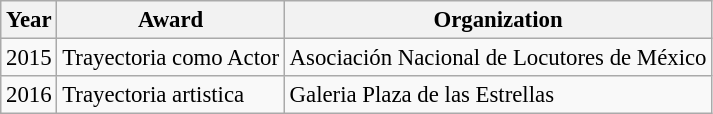<table class="wikitable" style="font-size: 95%;">
<tr>
<th>Year</th>
<th>Award</th>
<th>Organization</th>
</tr>
<tr>
<td>2015</td>
<td>Trayectoria como Actor</td>
<td>Asociación Nacional de Locutores de México</td>
</tr>
<tr>
<td>2016</td>
<td>Trayectoria artistica</td>
<td>Galeria Plaza de las Estrellas</td>
</tr>
</table>
